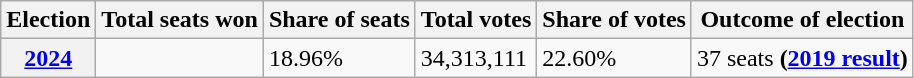<table class="wikitable">
<tr>
<th>Election</th>
<th>Total seats won</th>
<th>Share of seats</th>
<th>Total votes</th>
<th>Share of votes</th>
<th>Outcome of election</th>
</tr>
<tr>
<th><a href='#'>2024</a></th>
<td></td>
<td>18.96%</td>
<td>34,313,111</td>
<td>22.60%</td>
<td> 37 seats <strong>(<a href='#'>2019 result</a>)</strong></td>
</tr>
</table>
